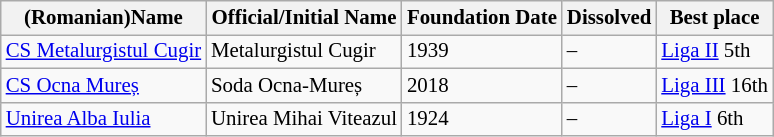<table class="wikitable sortable mw-collapsible" style=" font-size: 87%;">
<tr>
<th>(Romanian)Name</th>
<th>Official/Initial Name</th>
<th>Foundation Date</th>
<th>Dissolved</th>
<th>Best place</th>
</tr>
<tr>
<td><a href='#'>CS Metalurgistul Cugir</a></td>
<td>Metalurgistul Cugir</td>
<td>1939</td>
<td>–</td>
<td><a href='#'>Liga II</a> 5th</td>
</tr>
<tr>
<td><a href='#'>CS Ocna Mureș</a></td>
<td>Soda Ocna-Mureș</td>
<td>2018</td>
<td>–</td>
<td><a href='#'>Liga III</a> 16th</td>
</tr>
<tr>
<td><a href='#'>Unirea Alba Iulia</a></td>
<td>Unirea Mihai Viteazul</td>
<td>1924</td>
<td>–</td>
<td><a href='#'>Liga I</a> 6th</td>
</tr>
</table>
